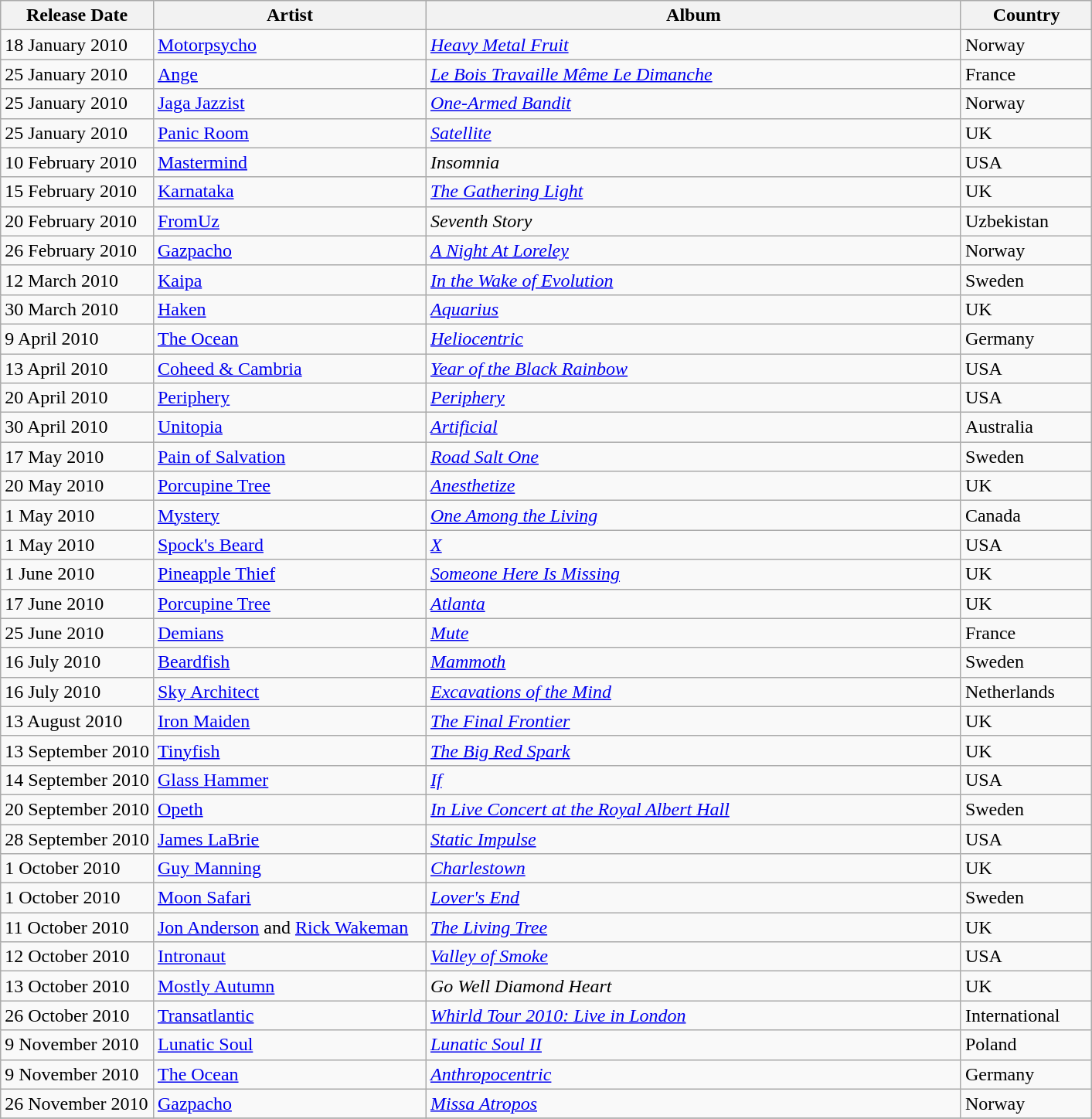<table class="wikitable center">
<tr>
<th align=center width="14%">Release Date</th>
<th align=center width="25%">Artist</th>
<th align=center width="49%">Album</th>
<th align=center width="12%">Country</th>
</tr>
<tr>
<td>18 January 2010</td>
<td><a href='#'>Motorpsycho</a></td>
<td><em><a href='#'>Heavy Metal Fruit</a></em></td>
<td>Norway</td>
</tr>
<tr>
<td>25 January 2010</td>
<td><a href='#'>Ange</a></td>
<td><em><a href='#'>Le Bois Travaille Même Le Dimanche</a></em></td>
<td>France</td>
</tr>
<tr>
<td>25 January 2010</td>
<td><a href='#'>Jaga Jazzist</a></td>
<td><em><a href='#'>One-Armed Bandit</a></em></td>
<td>Norway</td>
</tr>
<tr>
<td>25 January 2010</td>
<td><a href='#'>Panic Room</a></td>
<td><em><a href='#'>Satellite</a></em></td>
<td>UK</td>
</tr>
<tr>
<td>10 February 2010</td>
<td><a href='#'>Mastermind</a></td>
<td><em>Insomnia</em></td>
<td>USA</td>
</tr>
<tr>
<td>15 February 2010</td>
<td><a href='#'>Karnataka</a></td>
<td><em><a href='#'>The Gathering Light</a></em></td>
<td>UK</td>
</tr>
<tr>
<td>20 February 2010</td>
<td><a href='#'>FromUz</a></td>
<td><em>Seventh Story</em></td>
<td>Uzbekistan</td>
</tr>
<tr>
<td>26 February 2010</td>
<td><a href='#'>Gazpacho</a></td>
<td><em><a href='#'>A Night At Loreley</a></em></td>
<td>Norway</td>
</tr>
<tr>
<td>12 March 2010</td>
<td><a href='#'>Kaipa</a></td>
<td><em><a href='#'>In the Wake of Evolution</a></em></td>
<td>Sweden</td>
</tr>
<tr>
<td>30 March 2010</td>
<td><a href='#'>Haken</a></td>
<td><em><a href='#'>Aquarius</a></em></td>
<td>UK</td>
</tr>
<tr>
<td>9 April 2010</td>
<td><a href='#'>The Ocean</a></td>
<td><em><a href='#'>Heliocentric</a></em></td>
<td>Germany</td>
</tr>
<tr>
<td>13 April 2010</td>
<td><a href='#'>Coheed & Cambria</a></td>
<td><em><a href='#'>Year of the Black Rainbow</a></em></td>
<td>USA</td>
</tr>
<tr>
<td>20 April 2010</td>
<td><a href='#'>Periphery</a></td>
<td><em><a href='#'>Periphery</a></em></td>
<td>USA</td>
</tr>
<tr>
<td>30 April 2010</td>
<td><a href='#'>Unitopia</a></td>
<td><em><a href='#'>Artificial</a></em></td>
<td>Australia</td>
</tr>
<tr>
<td>17 May 2010</td>
<td><a href='#'>Pain of Salvation</a></td>
<td><em><a href='#'>Road Salt One</a></em></td>
<td>Sweden</td>
</tr>
<tr>
<td>20 May 2010</td>
<td><a href='#'>Porcupine Tree</a></td>
<td><em><a href='#'>Anesthetize</a></em></td>
<td>UK</td>
</tr>
<tr>
<td>1 May 2010</td>
<td><a href='#'>Mystery</a></td>
<td><em><a href='#'>One Among the Living</a></em></td>
<td>Canada</td>
</tr>
<tr>
<td>1 May 2010</td>
<td><a href='#'>Spock's Beard</a></td>
<td><em><a href='#'>X</a></em></td>
<td>USA</td>
</tr>
<tr>
<td>1 June 2010</td>
<td><a href='#'>Pineapple Thief</a></td>
<td><em><a href='#'>Someone Here Is Missing</a></em></td>
<td>UK</td>
</tr>
<tr>
<td>17 June 2010</td>
<td><a href='#'>Porcupine Tree</a></td>
<td><em><a href='#'>Atlanta</a></em></td>
<td>UK</td>
</tr>
<tr>
<td>25 June 2010</td>
<td><a href='#'>Demians</a></td>
<td><em><a href='#'>Mute</a></em></td>
<td>France</td>
</tr>
<tr>
<td>16 July 2010</td>
<td><a href='#'>Beardfish</a></td>
<td><em><a href='#'>Mammoth</a></em></td>
<td>Sweden</td>
</tr>
<tr>
<td>16 July 2010</td>
<td><a href='#'>Sky Architect</a></td>
<td><em><a href='#'>Excavations of the Mind</a></em></td>
<td>Netherlands</td>
</tr>
<tr>
<td>13 August 2010</td>
<td><a href='#'>Iron Maiden</a></td>
<td><em><a href='#'>The Final Frontier</a></em></td>
<td>UK</td>
</tr>
<tr>
<td>13 September 2010</td>
<td><a href='#'>Tinyfish</a></td>
<td><em><a href='#'>The Big Red Spark</a></em></td>
<td>UK</td>
</tr>
<tr>
<td>14 September 2010</td>
<td><a href='#'>Glass Hammer</a></td>
<td><em><a href='#'>If</a></em></td>
<td>USA</td>
</tr>
<tr>
<td>20 September 2010</td>
<td><a href='#'>Opeth</a></td>
<td><em><a href='#'>In Live Concert at the Royal Albert Hall</a></em></td>
<td>Sweden</td>
</tr>
<tr>
<td>28 September 2010</td>
<td><a href='#'>James LaBrie</a></td>
<td><em><a href='#'>Static Impulse</a></em></td>
<td>USA</td>
</tr>
<tr>
<td>1 October 2010</td>
<td><a href='#'>Guy Manning</a></td>
<td><em><a href='#'>Charlestown</a></em></td>
<td>UK</td>
</tr>
<tr>
<td>1 October 2010</td>
<td><a href='#'>Moon Safari</a></td>
<td><em><a href='#'>Lover's End</a></em></td>
<td>Sweden</td>
</tr>
<tr>
<td>11 October 2010</td>
<td><a href='#'>Jon Anderson</a> and <a href='#'>Rick Wakeman</a></td>
<td><em><a href='#'>The Living Tree</a></em></td>
<td>UK</td>
</tr>
<tr>
<td>12 October 2010</td>
<td><a href='#'>Intronaut</a></td>
<td><em><a href='#'>Valley of Smoke</a></em></td>
<td>USA</td>
</tr>
<tr>
<td>13 October 2010</td>
<td><a href='#'>Mostly Autumn</a></td>
<td><em>Go Well Diamond Heart</em></td>
<td>UK</td>
</tr>
<tr>
<td>26 October 2010</td>
<td><a href='#'>Transatlantic</a></td>
<td><em><a href='#'>Whirld Tour 2010: Live in London</a></em></td>
<td>International</td>
</tr>
<tr>
<td>9 November 2010</td>
<td><a href='#'>Lunatic Soul</a></td>
<td><em><a href='#'>Lunatic Soul II</a></em></td>
<td>Poland</td>
</tr>
<tr>
<td>9 November 2010</td>
<td><a href='#'>The Ocean</a></td>
<td><em><a href='#'>Anthropocentric</a></em></td>
<td>Germany</td>
</tr>
<tr>
<td>26 November 2010</td>
<td><a href='#'>Gazpacho</a></td>
<td><em><a href='#'>Missa Atropos</a></em></td>
<td>Norway</td>
</tr>
<tr>
</tr>
</table>
